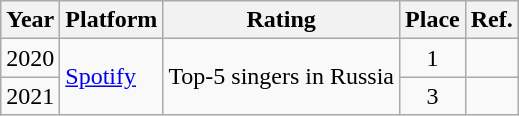<table class="wikitable">
<tr>
<th>Year</th>
<th>Platform</th>
<th>Rating</th>
<th>Place</th>
<th>Ref.</th>
</tr>
<tr>
<td>2020</td>
<td rowspan="2"><a href='#'>Spotify</a></td>
<td rowspan="2">Top-5 singers in Russia</td>
<td style="text-align:center">1</td>
<td></td>
</tr>
<tr>
<td>2021</td>
<td style="text-align:center">3</td>
<td></td>
</tr>
</table>
